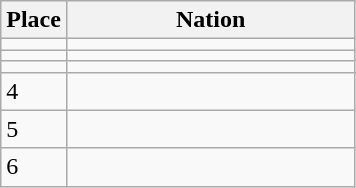<table class=wikitable style=text-align:left>
<tr>
<th width=35>Place</th>
<th width=185>Nation</th>
</tr>
<tr>
<td></td>
<td style=text-align:left></td>
</tr>
<tr>
<td></td>
<td style=text-align:left></td>
</tr>
<tr>
<td></td>
<td style=text-align:left></td>
</tr>
<tr>
<td style=text-align:left>4</td>
<td></td>
</tr>
<tr>
<td style=text-align:left>5</td>
<td></td>
</tr>
<tr>
<td style=text-align:left>6</td>
<td></td>
</tr>
</table>
